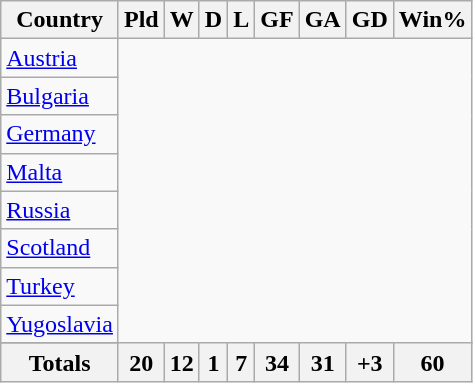<table class="wikitable sortable" style="text-align:center">
<tr>
<th>Country</th>
<th>Pld</th>
<th>W</th>
<th>D</th>
<th>L</th>
<th>GF</th>
<th>GA</th>
<th>GD</th>
<th>Win%</th>
</tr>
<tr>
<td align=left> <a href='#'>Austria</a><br></td>
</tr>
<tr>
<td align=left> <a href='#'>Bulgaria</a><br></td>
</tr>
<tr>
<td align=left> <a href='#'>Germany</a><br></td>
</tr>
<tr>
<td align=left> <a href='#'>Malta</a><br></td>
</tr>
<tr>
<td align=left> <a href='#'>Russia</a><br></td>
</tr>
<tr>
<td align=left> <a href='#'>Scotland</a><br></td>
</tr>
<tr>
<td align=left> <a href='#'>Turkey</a><br></td>
</tr>
<tr>
<td align=left> <a href='#'>Yugoslavia</a><br></td>
</tr>
<tr>
</tr>
<tr class="sortbottom">
<th>Totals</th>
<th><strong>20</strong></th>
<th><strong>12</strong></th>
<th><strong>1</strong></th>
<th><strong>7</strong></th>
<th><strong>34</strong></th>
<th><strong>31</strong></th>
<th><strong>+3</strong></th>
<th><strong>60</strong></th>
</tr>
</table>
